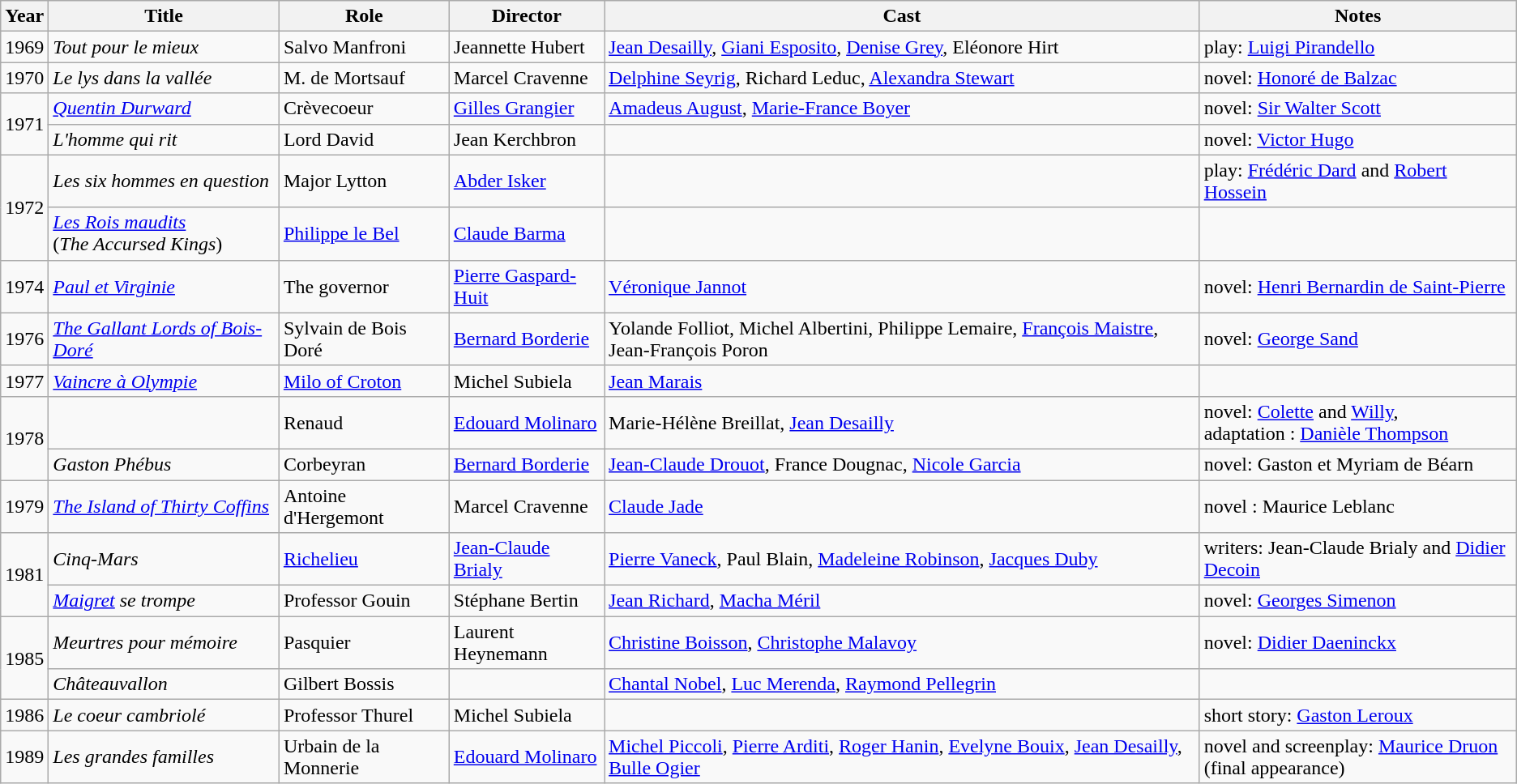<table class="wikitable sortable">
<tr>
<th>Year</th>
<th>Title</th>
<th>Role</th>
<th>Director</th>
<th class="unsortable">Cast</th>
<th class="unsortable">Notes</th>
</tr>
<tr>
<td>1969</td>
<td><em>Tout pour le mieux</em></td>
<td>Salvo Manfroni</td>
<td>Jeannette Hubert</td>
<td><a href='#'>Jean Desailly</a>, <a href='#'>Giani Esposito</a>, <a href='#'>Denise Grey</a>, Eléonore Hirt</td>
<td>play: <a href='#'>Luigi Pirandello</a></td>
</tr>
<tr>
<td>1970</td>
<td><em>Le lys dans la vallée</em></td>
<td>M. de Mortsauf</td>
<td>Marcel Cravenne</td>
<td><a href='#'>Delphine Seyrig</a>, Richard Leduc, <a href='#'>Alexandra Stewart</a></td>
<td>novel: <a href='#'>Honoré de Balzac</a></td>
</tr>
<tr>
<td rowspan=2>1971</td>
<td><em><a href='#'>Quentin Durward</a></em></td>
<td>Crèvecoeur</td>
<td><a href='#'>Gilles Grangier</a></td>
<td><a href='#'>Amadeus August</a>, <a href='#'>Marie-France Boyer</a></td>
<td>novel: <a href='#'>Sir Walter Scott</a></td>
</tr>
<tr>
<td><em>L'homme qui rit</em></td>
<td>Lord David</td>
<td>Jean Kerchbron</td>
<td></td>
<td>novel: <a href='#'>Victor Hugo</a></td>
</tr>
<tr>
<td rowspan=2>1972</td>
<td><em>Les six hommes en question</em></td>
<td>Major Lytton</td>
<td><a href='#'>Abder Isker</a></td>
<td></td>
<td>play: <a href='#'>Frédéric Dard</a> and <a href='#'>Robert Hossein</a></td>
</tr>
<tr>
<td><em><a href='#'>Les Rois maudits</a></em> <br>(<em>The Accursed Kings</em>)</td>
<td><a href='#'>Philippe le Bel</a></td>
<td><a href='#'>Claude Barma</a></td>
<td></td>
<td></td>
</tr>
<tr>
<td>1974</td>
<td><em><a href='#'>Paul et Virginie</a></em></td>
<td>The governor</td>
<td><a href='#'>Pierre Gaspard-Huit</a></td>
<td><a href='#'>Véronique Jannot</a></td>
<td>novel: <a href='#'>Henri Bernardin de Saint-Pierre</a></td>
</tr>
<tr>
<td>1976</td>
<td><em><a href='#'>The Gallant Lords of Bois-Doré</a></em></td>
<td>Sylvain de Bois Doré</td>
<td><a href='#'>Bernard Borderie</a></td>
<td>Yolande Folliot, Michel Albertini, Philippe Lemaire, <a href='#'>François Maistre</a>, Jean-François Poron</td>
<td>novel: <a href='#'>George Sand</a></td>
</tr>
<tr>
<td>1977</td>
<td><em><a href='#'>Vaincre à Olympie</a></em></td>
<td><a href='#'>Milo of Croton</a></td>
<td>Michel Subiela</td>
<td><a href='#'>Jean Marais</a></td>
<td></td>
</tr>
<tr>
<td rowspan=2>1978</td>
<td><em></em></td>
<td>Renaud</td>
<td><a href='#'>Edouard Molinaro</a></td>
<td>Marie-Hélène Breillat, <a href='#'>Jean Desailly</a></td>
<td>novel: <a href='#'>Colette</a> and <a href='#'>Willy</a>, <br>adaptation : <a href='#'>Danièle Thompson</a></td>
</tr>
<tr>
<td><em>Gaston Phébus</em></td>
<td>Corbeyran</td>
<td><a href='#'>Bernard Borderie</a></td>
<td><a href='#'>Jean-Claude Drouot</a>, France Dougnac, <a href='#'>Nicole Garcia</a></td>
<td>novel: Gaston et Myriam de Béarn</td>
</tr>
<tr>
<td>1979</td>
<td><em><a href='#'>The Island of Thirty Coffins</a></em></td>
<td>Antoine d'Hergemont</td>
<td>Marcel Cravenne</td>
<td><a href='#'>Claude Jade</a></td>
<td>novel : Maurice Leblanc</td>
</tr>
<tr>
<td rowspan=2>1981</td>
<td><em>Cinq-Mars</em></td>
<td><a href='#'>Richelieu</a></td>
<td><a href='#'>Jean-Claude Brialy</a></td>
<td><a href='#'>Pierre Vaneck</a>, Paul Blain, <a href='#'>Madeleine Robinson</a>, <a href='#'>Jacques Duby</a></td>
<td>writers: Jean-Claude Brialy and <a href='#'>Didier Decoin</a></td>
</tr>
<tr>
<td><em><a href='#'>Maigret</a> se trompe</em></td>
<td>Professor Gouin</td>
<td>Stéphane Bertin</td>
<td><a href='#'>Jean Richard</a>, <a href='#'>Macha Méril</a></td>
<td>novel: <a href='#'>Georges Simenon</a></td>
</tr>
<tr>
<td rowspan=2>1985</td>
<td><em>Meurtres pour mémoire</em></td>
<td>Pasquier</td>
<td>Laurent Heynemann</td>
<td><a href='#'>Christine Boisson</a>, <a href='#'>Christophe Malavoy</a></td>
<td>novel: <a href='#'>Didier Daeninckx</a></td>
</tr>
<tr>
<td><em>Châteauvallon</em></td>
<td>Gilbert Bossis</td>
<td></td>
<td><a href='#'>Chantal Nobel</a>, <a href='#'>Luc Merenda</a>, <a href='#'>Raymond Pellegrin</a></td>
<td></td>
</tr>
<tr>
<td>1986</td>
<td><em>Le coeur cambriolé</em></td>
<td>Professor Thurel</td>
<td>Michel Subiela</td>
<td></td>
<td>short story: <a href='#'>Gaston Leroux</a></td>
</tr>
<tr>
<td>1989</td>
<td><em>Les grandes familles</em></td>
<td>Urbain de la Monnerie</td>
<td><a href='#'>Edouard Molinaro</a></td>
<td><a href='#'>Michel Piccoli</a>, <a href='#'>Pierre Arditi</a>, <a href='#'>Roger Hanin</a>, <a href='#'>Evelyne Bouix</a>, <a href='#'>Jean Desailly</a>, <a href='#'>Bulle Ogier</a></td>
<td>novel and screenplay: <a href='#'>Maurice Druon</a><br>(final appearance)</td>
</tr>
</table>
